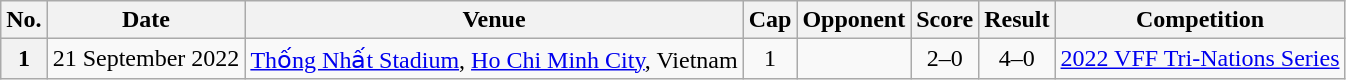<table class="wikitable sortable plainrowheaders">
<tr>
<th scope=col>No.</th>
<th scope=col data-sort-type=date>Date</th>
<th scope=col>Venue</th>
<th scope=col>Cap</th>
<th scope=col>Opponent</th>
<th scope=col>Score</th>
<th scope=col>Result</th>
<th scope=col>Competition</th>
</tr>
<tr>
<th scope=row>1</th>
<td>21 September 2022</td>
<td><a href='#'>Thống Nhất Stadium</a>, <a href='#'>Ho Chi Minh City</a>, Vietnam</td>
<td align=center>1</td>
<td></td>
<td align=center>2–0</td>
<td align=center>4–0</td>
<td><a href='#'>2022 VFF Tri-Nations Series</a></td>
</tr>
</table>
